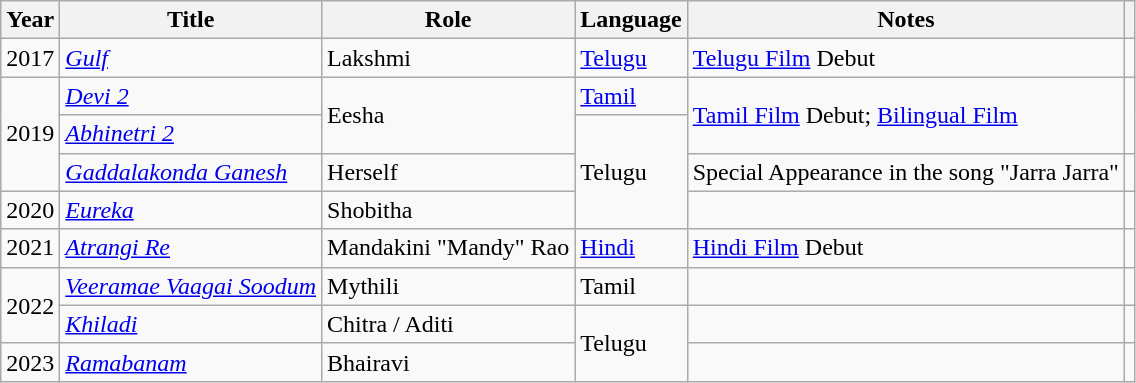<table class="wikitable sortable">
<tr>
<th>Year</th>
<th>Title</th>
<th>Role</th>
<th>Language</th>
<th class="unsortable">Notes</th>
<th scope="col" class="unsortable"></th>
</tr>
<tr>
<td>2017</td>
<td><em><a href='#'>Gulf</a></em></td>
<td>Lakshmi</td>
<td><a href='#'>Telugu</a></td>
<td><a href='#'>Telugu Film</a> Debut</td>
<td style="text-align:center;"></td>
</tr>
<tr>
<td rowspan="3">2019</td>
<td><em><a href='#'>Devi 2</a></em></td>
<td rowspan="2">Eesha</td>
<td><a href='#'>Tamil</a></td>
<td rowspan="2"><a href='#'>Tamil Film</a> Debut; <a href='#'>Bilingual Film</a></td>
<td rowspan="2" style="text-align:center;"></td>
</tr>
<tr>
<td><em><a href='#'>Abhinetri 2</a></em></td>
<td rowspan="3">Telugu</td>
</tr>
<tr>
<td><em><a href='#'>Gaddalakonda Ganesh</a></em></td>
<td>Herself</td>
<td>Special Appearance in the song "Jarra Jarra"</td>
<td style="text-align:center;"></td>
</tr>
<tr>
<td rowspan="1">2020</td>
<td><em><a href='#'>Eureka</a></em></td>
<td>Shobitha</td>
<td></td>
<td style="text-align:center;"></td>
</tr>
<tr>
<td>2021</td>
<td><em><a href='#'>Atrangi Re</a></em></td>
<td>Mandakini "Mandy" Rao</td>
<td><a href='#'>Hindi</a></td>
<td><a href='#'>Hindi Film</a> Debut</td>
<td style="text-align:center;"></td>
</tr>
<tr>
<td rowspan="2">2022</td>
<td><em><a href='#'>Veeramae Vaagai Soodum</a></em></td>
<td>Mythili</td>
<td>Tamil</td>
<td></td>
<td style="text-align:center;"></td>
</tr>
<tr>
<td><a href='#'><em>Khiladi</em></a></td>
<td>Chitra / Aditi</td>
<td rowspan="2">Telugu</td>
<td></td>
<td style="text-align:center;"></td>
</tr>
<tr>
<td>2023</td>
<td><em><a href='#'>Ramabanam</a></em></td>
<td>Bhairavi</td>
<td></td>
<td style="text-align:center;"></td>
</tr>
</table>
